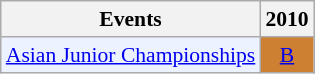<table class="wikitable" style="font-size: 90%; text-align:center">
<tr>
<th>Events</th>
<th>2010</th>
</tr>
<tr>
<td bgcolor="#ECF2FF"; align="left"><a href='#'>Asian Junior Championships</a></td>
<td bgcolor=CD7F32><a href='#'>B</a></td>
</tr>
</table>
